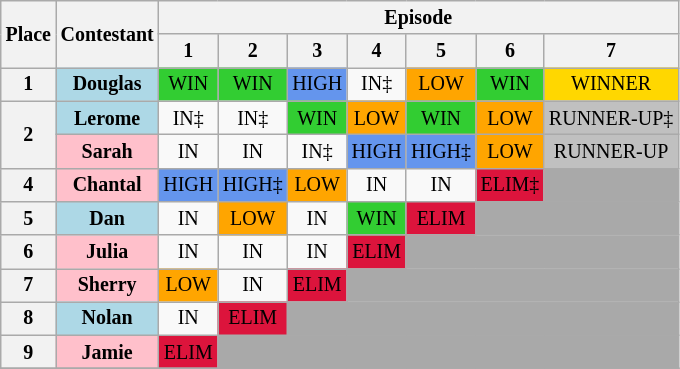<table class="wikitable" style="text-align: center; font-size: 10pt;">
<tr>
<th rowspan="2">Place</th>
<th rowspan="2">Contestant</th>
<th colspan="15">Episode</th>
</tr>
<tr>
<th>1</th>
<th>2</th>
<th>3</th>
<th>4</th>
<th>5</th>
<th>6</th>
<th>7</th>
</tr>
<tr>
<th rowspan=1>1</th>
<th style="background:lightblue">Douglas</th>
<td style="background:limegreen;">WIN</td>
<td style="background:limegreen;">WIN</td>
<td style="background:cornflowerblue;">HIGH</td>
<td>IN‡</td>
<td style="background:orange;">LOW</td>
<td style="background:limegreen;">WIN</td>
<td style="background:gold;">WINNER</td>
</tr>
<tr>
<th rowspan=2>2</th>
<th style="background:lightblue">Lerome</th>
<td>IN‡</td>
<td>IN‡</td>
<td style="background:limegreen;">WIN</td>
<td style="background:orange;">LOW</td>
<td style="background:limegreen;">WIN</td>
<td style="background:orange;">LOW</td>
<td style="background:silver;">RUNNER-UP‡</td>
</tr>
<tr>
<th style="background:pink">Sarah</th>
<td>IN</td>
<td>IN</td>
<td>IN‡</td>
<td style="background:cornflowerblue;">HIGH</td>
<td style="background:cornflowerblue;">HIGH‡</td>
<td style="background:orange;">LOW</td>
<td style="background:silver;">RUNNER-UP</td>
</tr>
<tr>
<th>4</th>
<th style="background:pink">Chantal</th>
<td style="background:cornflowerblue;">HIGH</td>
<td style="background:cornflowerblue;">HIGH‡</td>
<td style="background:orange;">LOW</td>
<td>IN</td>
<td>IN</td>
<td style="background:crimson;">ELIM‡</td>
<td colspan="3" style="background:Darkgrey;" colspan"=2"></td>
</tr>
<tr>
<th>5</th>
<th style="background:lightblue">Dan</th>
<td>IN</td>
<td style="background:orange;">LOW</td>
<td>IN</td>
<td style="background:limegreen;">WIN</td>
<td style="background:crimson;">ELIM</td>
<td colspan="5" style="background:Darkgrey;" colspan"=2"></td>
</tr>
<tr>
<th>6</th>
<th style="background:pink">Julia</th>
<td>IN</td>
<td>IN</td>
<td>IN</td>
<td style="background:crimson;">ELIM</td>
<td colspan="7" style="background:Darkgrey;" colspan"=2"></td>
</tr>
<tr>
<th>7</th>
<th style="background:pink">Sherry</th>
<td style="background:orange;">LOW</td>
<td>IN</td>
<td style="background:crimson;">ELIM</td>
<td colspan="9" style="background:Darkgrey;" colspan"=2"></td>
</tr>
<tr>
<th>8</th>
<th style="background:lightblue">Nolan</th>
<td>IN</td>
<td style="background:crimson;">ELIM</td>
<td colspan="11" style="background:Darkgrey;" colspan"=2"></td>
</tr>
<tr>
<th>9</th>
<th style="background:pink">Jamie</th>
<td style="background:crimson;">ELIM</td>
<td colspan="13" style="background:Darkgrey;" colspan"=2"></td>
</tr>
<tr>
</tr>
</table>
